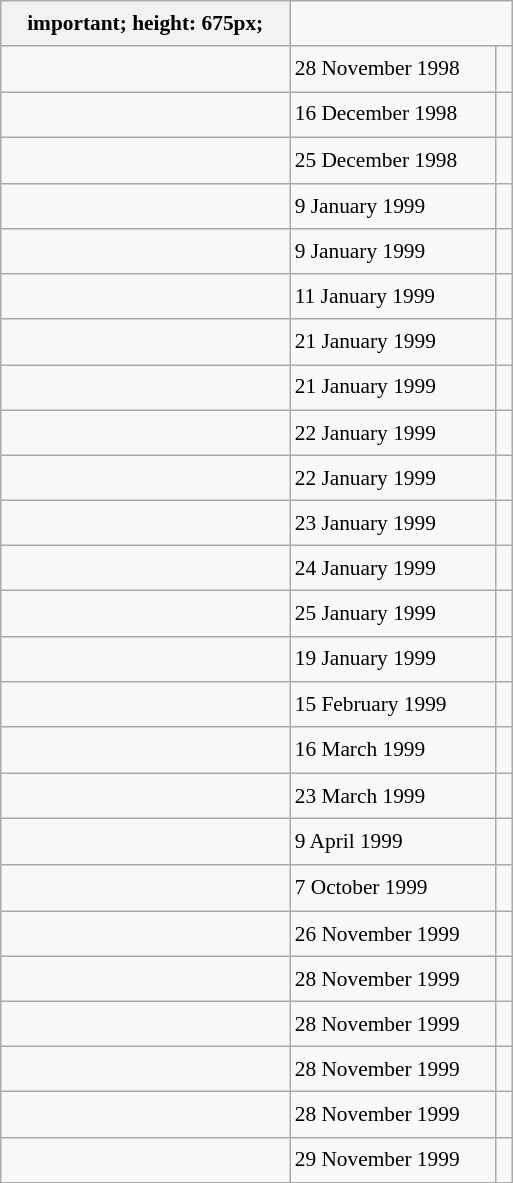<table class="wikitable" style="font-size: 89%; float: left; width: 24em; margin-right: 1em; line-height: 1.65em">
<tr>
<th>important; height: 675px;</th>
</tr>
<tr>
<td></td>
<td>28 November 1998</td>
<td><small></small></td>
</tr>
<tr>
<td></td>
<td>16 December 1998</td>
<td><small></small></td>
</tr>
<tr>
<td></td>
<td>25 December 1998</td>
<td><small></small> </td>
</tr>
<tr>
<td></td>
<td>9 January 1999</td>
<td><small></small></td>
</tr>
<tr>
<td></td>
<td>9 January 1999</td>
<td><small></small></td>
</tr>
<tr>
<td></td>
<td>11 January 1999</td>
<td><small></small></td>
</tr>
<tr>
<td></td>
<td>21 January 1999</td>
<td><small></small></td>
</tr>
<tr>
<td></td>
<td>21 January 1999</td>
<td><small></small></td>
</tr>
<tr>
<td></td>
<td>22 January 1999</td>
<td><small></small></td>
</tr>
<tr>
<td></td>
<td>22 January 1999</td>
<td><small></small></td>
</tr>
<tr>
<td></td>
<td>23 January 1999</td>
<td><small></small></td>
</tr>
<tr>
<td></td>
<td>24 January 1999</td>
<td><small></small></td>
</tr>
<tr>
<td></td>
<td>25 January 1999</td>
<td><small></small></td>
</tr>
<tr>
<td></td>
<td>19 January 1999</td>
<td><small></small></td>
</tr>
<tr>
<td></td>
<td>15 February 1999</td>
<td><small></small></td>
</tr>
<tr>
<td></td>
<td>16 March 1999</td>
<td><small></small> </td>
</tr>
<tr>
<td></td>
<td>23 March 1999</td>
<td><small></small></td>
</tr>
<tr>
<td></td>
<td>9 April 1999</td>
<td><small></small></td>
</tr>
<tr>
<td></td>
<td>7 October 1999</td>
<td><small></small> </td>
</tr>
<tr>
<td></td>
<td>26 November 1999</td>
<td><small></small></td>
</tr>
<tr>
<td></td>
<td>28 November 1999</td>
<td><small></small></td>
</tr>
<tr>
<td></td>
<td>28 November 1999</td>
<td><small></small></td>
</tr>
<tr>
<td></td>
<td>28 November 1999</td>
<td><small></small></td>
</tr>
<tr>
<td></td>
<td>28 November 1999</td>
<td><small></small></td>
</tr>
<tr>
<td></td>
<td>29 November 1999</td>
<td><small></small></td>
</tr>
</table>
